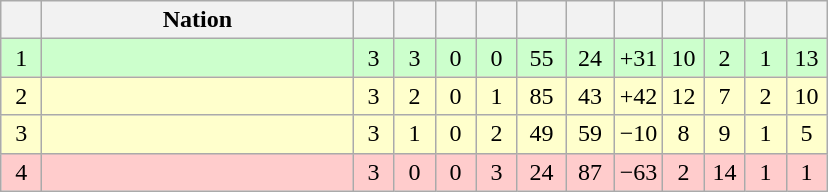<table class="wikitable" style="text-align: center">
<tr>
<th style="width:20px;"></th>
<th style="width:200px;">Nation</th>
<th style="width:20px;"></th>
<th style="width:20px;"></th>
<th style="width:20px;"></th>
<th style="width:20px;"></th>
<th style="width:25px;"></th>
<th style="width:25px;"></th>
<th style="width:25px;"></th>
<th style="width:20px;"></th>
<th style="width:20px;"></th>
<th style="width:20px;"></th>
<th style="width:20px;"></th>
</tr>
<tr style="background:#cfc;">
<td>1</td>
<td align="left"></td>
<td>3</td>
<td>3</td>
<td>0</td>
<td>0</td>
<td>55</td>
<td>24</td>
<td>+31</td>
<td>10</td>
<td>2</td>
<td>1</td>
<td>13</td>
</tr>
<tr style="background:#ffc;">
<td>2</td>
<td align="left"></td>
<td>3</td>
<td>2</td>
<td>0</td>
<td>1</td>
<td>85</td>
<td>43</td>
<td>+42</td>
<td>12</td>
<td>7</td>
<td>2</td>
<td>10</td>
</tr>
<tr style="background:#ffc;">
<td>3</td>
<td align="left"></td>
<td>3</td>
<td>1</td>
<td>0</td>
<td>2</td>
<td>49</td>
<td>59</td>
<td>−10</td>
<td>8</td>
<td>9</td>
<td>1</td>
<td>5</td>
</tr>
<tr style="background:#fcc;">
<td>4</td>
<td align="left"></td>
<td>3</td>
<td>0</td>
<td>0</td>
<td>3</td>
<td>24</td>
<td>87</td>
<td>−63</td>
<td>2</td>
<td>14</td>
<td>1</td>
<td>1</td>
</tr>
</table>
